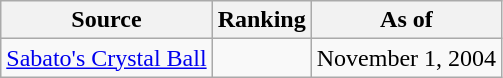<table class="wikitable" style="text-align:center">
<tr>
<th>Source</th>
<th>Ranking</th>
<th>As of</th>
</tr>
<tr>
<td align=left><a href='#'>Sabato's Crystal Ball</a></td>
<td></td>
<td>November 1, 2004</td>
</tr>
</table>
